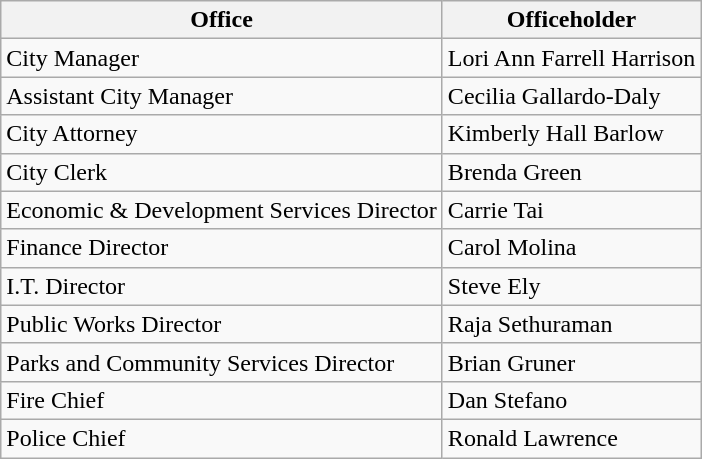<table class="wikitable">
<tr>
<th>Office</th>
<th>Officeholder</th>
</tr>
<tr>
<td>City Manager</td>
<td>Lori Ann Farrell Harrison</td>
</tr>
<tr>
<td>Assistant City Manager</td>
<td>Cecilia Gallardo-Daly</td>
</tr>
<tr>
<td>City Attorney</td>
<td>Kimberly Hall Barlow</td>
</tr>
<tr>
<td>City Clerk</td>
<td>Brenda Green</td>
</tr>
<tr>
<td>Economic & Development Services Director</td>
<td>Carrie Tai</td>
</tr>
<tr>
<td>Finance Director</td>
<td>Carol Molina</td>
</tr>
<tr>
<td>I.T. Director</td>
<td>Steve Ely</td>
</tr>
<tr>
<td>Public Works Director</td>
<td>Raja Sethuraman</td>
</tr>
<tr>
<td>Parks and Community Services Director</td>
<td>Brian Gruner</td>
</tr>
<tr>
<td>Fire Chief</td>
<td>Dan Stefano</td>
</tr>
<tr>
<td>Police Chief</td>
<td>Ronald Lawrence</td>
</tr>
</table>
